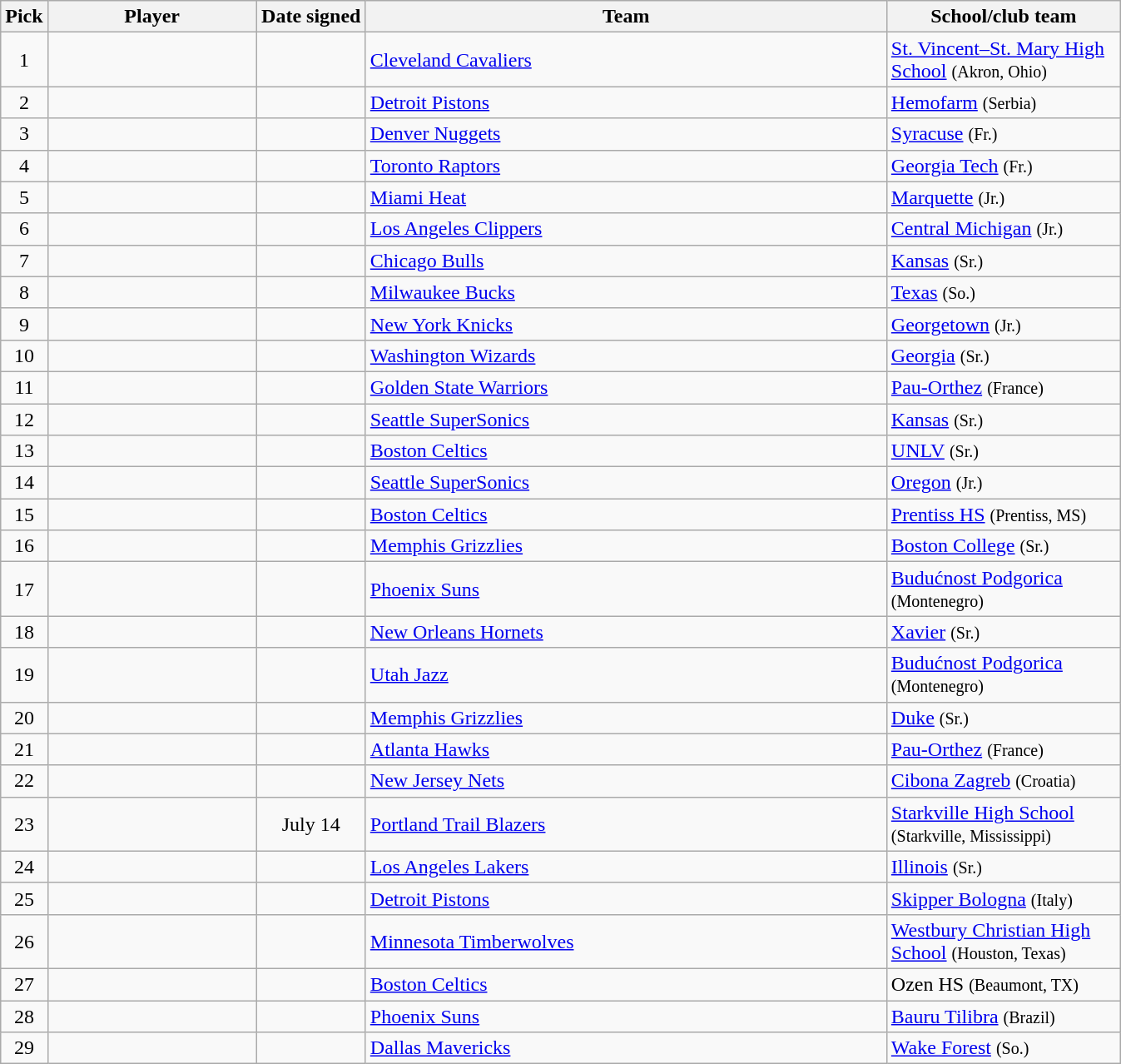<table class="wikitable sortable" style="text-align:left">
<tr>
<th style="width:30px">Pick</th>
<th style="width:160px">Player</th>
<th style="width:80px">Date signed</th>
<th style="width:410px">Team</th>
<th style="width:180px">School/club team</th>
</tr>
<tr>
<td align=center>1</td>
<td></td>
<td align=center></td>
<td><a href='#'>Cleveland Cavaliers</a></td>
<td><a href='#'>St. Vincent–St. Mary High School</a> <small>(Akron, Ohio)</small></td>
</tr>
<tr>
<td align=center>2</td>
<td></td>
<td align=center></td>
<td><a href='#'>Detroit Pistons</a></td>
<td><a href='#'>Hemofarm</a> <small>(Serbia)</small></td>
</tr>
<tr>
<td align=center>3</td>
<td></td>
<td align=center></td>
<td><a href='#'>Denver Nuggets</a></td>
<td><a href='#'>Syracuse</a> <small>(Fr.)</small></td>
</tr>
<tr>
<td align=center>4</td>
<td></td>
<td align=center></td>
<td><a href='#'>Toronto Raptors</a></td>
<td><a href='#'>Georgia Tech</a> <small>(Fr.)</small></td>
</tr>
<tr>
<td align=center>5</td>
<td></td>
<td align=center></td>
<td><a href='#'>Miami Heat</a></td>
<td><a href='#'>Marquette</a> <small>(Jr.)</small></td>
</tr>
<tr>
<td align=center>6</td>
<td></td>
<td align=center></td>
<td><a href='#'>Los Angeles Clippers</a></td>
<td><a href='#'>Central Michigan</a> <small>(Jr.)</small></td>
</tr>
<tr>
<td align=center>7</td>
<td></td>
<td align=center></td>
<td><a href='#'>Chicago Bulls</a></td>
<td><a href='#'>Kansas</a> <small>(Sr.)</small></td>
</tr>
<tr>
<td align=center>8</td>
<td></td>
<td align=center></td>
<td><a href='#'>Milwaukee Bucks</a></td>
<td><a href='#'>Texas</a> <small>(So.)</small></td>
</tr>
<tr>
<td align=center>9</td>
<td></td>
<td align=center></td>
<td><a href='#'>New York Knicks</a></td>
<td><a href='#'>Georgetown</a> <small>(Jr.)</small></td>
</tr>
<tr>
<td align=center>10</td>
<td></td>
<td align=center></td>
<td><a href='#'>Washington Wizards</a></td>
<td><a href='#'>Georgia</a> <small>(Sr.)</small></td>
</tr>
<tr>
<td align=center>11</td>
<td></td>
<td align=center></td>
<td><a href='#'>Golden State Warriors</a></td>
<td><a href='#'>Pau-Orthez</a> <small>(France)</small></td>
</tr>
<tr>
<td align=center>12</td>
<td></td>
<td align=center></td>
<td><a href='#'>Seattle SuperSonics</a></td>
<td><a href='#'>Kansas</a> <small>(Sr.)</small></td>
</tr>
<tr>
<td align=center>13</td>
<td></td>
<td align=center></td>
<td><a href='#'>Boston Celtics</a></td>
<td><a href='#'>UNLV</a> <small>(Sr.)</small></td>
</tr>
<tr>
<td align=center>14</td>
<td></td>
<td align=center></td>
<td><a href='#'>Seattle SuperSonics</a></td>
<td><a href='#'>Oregon</a> <small>(Jr.)</small></td>
</tr>
<tr>
<td align=center>15</td>
<td></td>
<td align=center></td>
<td><a href='#'>Boston Celtics</a></td>
<td><a href='#'>Prentiss HS</a> <small>(Prentiss, MS)</small></td>
</tr>
<tr>
<td align=center>16</td>
<td></td>
<td align=center></td>
<td><a href='#'>Memphis Grizzlies</a></td>
<td><a href='#'>Boston College</a> <small>(Sr.)</small></td>
</tr>
<tr>
<td align=center>17</td>
<td></td>
<td align=center></td>
<td><a href='#'>Phoenix Suns</a></td>
<td><a href='#'>Budućnost Podgorica</a> <small>(Montenegro)</small></td>
</tr>
<tr>
<td align=center>18</td>
<td></td>
<td align=center></td>
<td><a href='#'>New Orleans Hornets</a></td>
<td><a href='#'>Xavier</a> <small>(Sr.)</small></td>
</tr>
<tr>
<td align=center>19</td>
<td></td>
<td align=center></td>
<td><a href='#'>Utah Jazz</a></td>
<td><a href='#'>Budućnost Podgorica</a> <small>(Montenegro)</small></td>
</tr>
<tr>
<td align=center>20</td>
<td></td>
<td align=center></td>
<td><a href='#'>Memphis Grizzlies</a></td>
<td><a href='#'>Duke</a> <small>(Sr.)</small></td>
</tr>
<tr>
<td align=center>21</td>
<td></td>
<td align=center></td>
<td><a href='#'>Atlanta Hawks</a></td>
<td><a href='#'>Pau-Orthez</a> <small>(France)</small></td>
</tr>
<tr>
<td align=center>22</td>
<td></td>
<td align=center></td>
<td><a href='#'>New Jersey Nets</a></td>
<td><a href='#'>Cibona Zagreb</a> <small>(Croatia)</small></td>
</tr>
<tr>
<td align=center>23</td>
<td></td>
<td align=center>July 14</td>
<td><a href='#'>Portland Trail Blazers</a></td>
<td><a href='#'>Starkville High School</a> <small>(Starkville, Mississippi)</small></td>
</tr>
<tr>
<td align=center>24</td>
<td></td>
<td align=center></td>
<td><a href='#'>Los Angeles Lakers</a></td>
<td><a href='#'>Illinois</a> <small>(Sr.)</small></td>
</tr>
<tr>
<td align=center>25</td>
<td></td>
<td align=center></td>
<td><a href='#'>Detroit Pistons</a></td>
<td><a href='#'>Skipper Bologna</a> <small>(Italy)</small></td>
</tr>
<tr>
<td align=center>26</td>
<td></td>
<td align=center></td>
<td><a href='#'>Minnesota Timberwolves</a></td>
<td><a href='#'>Westbury Christian High School</a> <small>(Houston, Texas)</small></td>
</tr>
<tr>
<td align=center>27</td>
<td></td>
<td align=center></td>
<td><a href='#'>Boston Celtics</a></td>
<td>Ozen HS <small>(Beaumont, TX)</small></td>
</tr>
<tr>
<td align=center>28</td>
<td></td>
<td align=center></td>
<td><a href='#'>Phoenix Suns</a></td>
<td><a href='#'>Bauru Tilibra</a> <small>(Brazil)</small></td>
</tr>
<tr>
<td align=center>29</td>
<td></td>
<td align=center></td>
<td><a href='#'>Dallas Mavericks</a></td>
<td><a href='#'>Wake Forest</a> <small>(So.)</small></td>
</tr>
</table>
